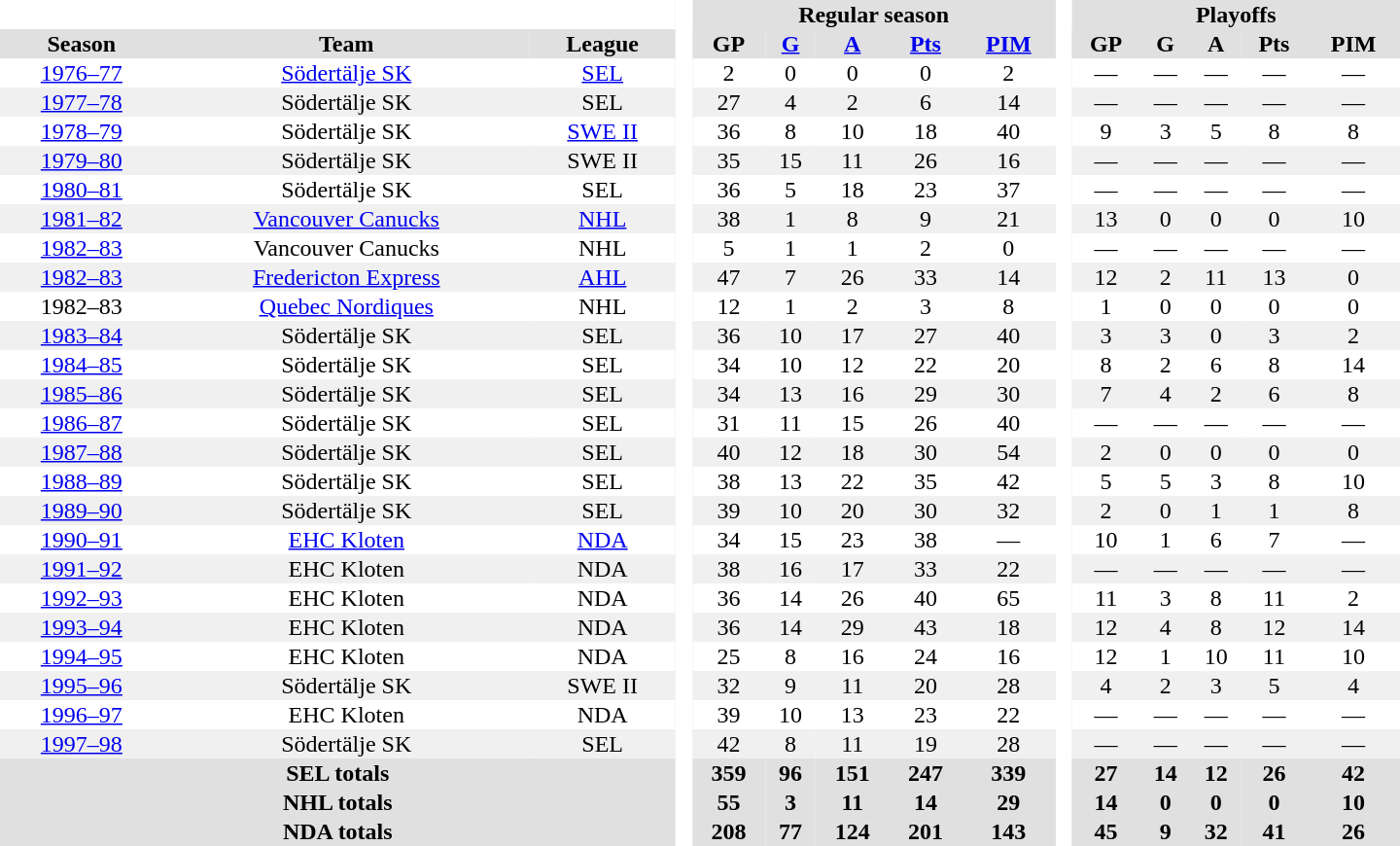<table border="0" cellpadding="1" cellspacing="0" style="text-align:center; width:60em">
<tr bgcolor="#e0e0e0">
<th colspan="3" bgcolor="#ffffff"> </th>
<th rowspan="99" bgcolor="#ffffff"> </th>
<th colspan="5">Regular season</th>
<th rowspan="99" bgcolor="#ffffff"> </th>
<th colspan="5">Playoffs</th>
</tr>
<tr bgcolor="#e0e0e0">
<th>Season</th>
<th>Team</th>
<th>League</th>
<th>GP</th>
<th><a href='#'>G</a></th>
<th><a href='#'>A</a></th>
<th><a href='#'>Pts</a></th>
<th><a href='#'>PIM</a></th>
<th>GP</th>
<th>G</th>
<th>A</th>
<th>Pts</th>
<th>PIM</th>
</tr>
<tr>
<td><a href='#'>1976–77</a></td>
<td><a href='#'>Södertälje SK</a></td>
<td><a href='#'>SEL</a></td>
<td>2</td>
<td>0</td>
<td>0</td>
<td>0</td>
<td>2</td>
<td>—</td>
<td>—</td>
<td>—</td>
<td>—</td>
<td>—</td>
</tr>
<tr bgcolor="#f0f0f0">
<td><a href='#'>1977–78</a></td>
<td>Södertälje SK</td>
<td>SEL</td>
<td>27</td>
<td>4</td>
<td>2</td>
<td>6</td>
<td>14</td>
<td>—</td>
<td>—</td>
<td>—</td>
<td>—</td>
<td>—</td>
</tr>
<tr>
<td><a href='#'>1978–79</a></td>
<td>Södertälje SK</td>
<td><a href='#'>SWE II</a></td>
<td>36</td>
<td>8</td>
<td>10</td>
<td>18</td>
<td>40</td>
<td>9</td>
<td>3</td>
<td>5</td>
<td>8</td>
<td>8</td>
</tr>
<tr bgcolor="#f0f0f0">
<td><a href='#'>1979–80</a></td>
<td>Södertälje SK</td>
<td>SWE II</td>
<td>35</td>
<td>15</td>
<td>11</td>
<td>26</td>
<td>16</td>
<td>—</td>
<td>—</td>
<td>—</td>
<td>—</td>
<td>—</td>
</tr>
<tr>
<td><a href='#'>1980–81</a></td>
<td>Södertälje SK</td>
<td>SEL</td>
<td>36</td>
<td>5</td>
<td>18</td>
<td>23</td>
<td>37</td>
<td>—</td>
<td>—</td>
<td>—</td>
<td>—</td>
<td>—</td>
</tr>
<tr bgcolor="#f0f0f0">
<td><a href='#'>1981–82</a></td>
<td><a href='#'>Vancouver Canucks</a></td>
<td><a href='#'>NHL</a></td>
<td>38</td>
<td>1</td>
<td>8</td>
<td>9</td>
<td>21</td>
<td>13</td>
<td>0</td>
<td>0</td>
<td>0</td>
<td>10</td>
</tr>
<tr>
<td><a href='#'>1982–83</a></td>
<td>Vancouver Canucks</td>
<td>NHL</td>
<td>5</td>
<td>1</td>
<td>1</td>
<td>2</td>
<td>0</td>
<td>—</td>
<td>—</td>
<td>—</td>
<td>—</td>
<td>—</td>
</tr>
<tr bgcolor="#f0f0f0">
<td><a href='#'>1982–83</a></td>
<td><a href='#'>Fredericton Express</a></td>
<td><a href='#'>AHL</a></td>
<td>47</td>
<td>7</td>
<td>26</td>
<td>33</td>
<td>14</td>
<td>12</td>
<td>2</td>
<td>11</td>
<td>13</td>
<td>0</td>
</tr>
<tr>
<td>1982–83</td>
<td><a href='#'>Quebec Nordiques</a></td>
<td>NHL</td>
<td>12</td>
<td>1</td>
<td>2</td>
<td>3</td>
<td>8</td>
<td>1</td>
<td>0</td>
<td>0</td>
<td>0</td>
<td>0</td>
</tr>
<tr bgcolor="#f0f0f0">
<td><a href='#'>1983–84</a></td>
<td>Södertälje SK</td>
<td>SEL</td>
<td>36</td>
<td>10</td>
<td>17</td>
<td>27</td>
<td>40</td>
<td>3</td>
<td>3</td>
<td>0</td>
<td>3</td>
<td>2</td>
</tr>
<tr>
</tr>
<tr>
<td><a href='#'>1984–85</a></td>
<td>Södertälje SK</td>
<td>SEL</td>
<td>34</td>
<td>10</td>
<td>12</td>
<td>22</td>
<td>20</td>
<td>8</td>
<td>2</td>
<td>6</td>
<td>8</td>
<td>14</td>
</tr>
<tr bgcolor="#f0f0f0">
<td><a href='#'>1985–86</a></td>
<td>Södertälje SK</td>
<td>SEL</td>
<td>34</td>
<td>13</td>
<td>16</td>
<td>29</td>
<td>30</td>
<td>7</td>
<td>4</td>
<td>2</td>
<td>6</td>
<td>8</td>
</tr>
<tr>
<td><a href='#'>1986–87</a></td>
<td>Södertälje SK</td>
<td>SEL</td>
<td>31</td>
<td>11</td>
<td>15</td>
<td>26</td>
<td>40</td>
<td>—</td>
<td>—</td>
<td>—</td>
<td>—</td>
<td>—</td>
</tr>
<tr bgcolor="#f0f0f0">
<td><a href='#'>1987–88</a></td>
<td>Södertälje SK</td>
<td>SEL</td>
<td>40</td>
<td>12</td>
<td>18</td>
<td>30</td>
<td>54</td>
<td>2</td>
<td>0</td>
<td>0</td>
<td>0</td>
<td>0</td>
</tr>
<tr>
<td><a href='#'>1988–89</a></td>
<td>Södertälje SK</td>
<td>SEL</td>
<td>38</td>
<td>13</td>
<td>22</td>
<td>35</td>
<td>42</td>
<td>5</td>
<td>5</td>
<td>3</td>
<td>8</td>
<td>10</td>
</tr>
<tr bgcolor="#f0f0f0">
<td><a href='#'>1989–90</a></td>
<td>Södertälje SK</td>
<td>SEL</td>
<td>39</td>
<td>10</td>
<td>20</td>
<td>30</td>
<td>32</td>
<td>2</td>
<td>0</td>
<td>1</td>
<td>1</td>
<td>8</td>
</tr>
<tr>
<td><a href='#'>1990–91</a></td>
<td><a href='#'>EHC Kloten</a></td>
<td><a href='#'>NDA</a></td>
<td>34</td>
<td>15</td>
<td>23</td>
<td>38</td>
<td>—</td>
<td>10</td>
<td>1</td>
<td>6</td>
<td>7</td>
<td>—</td>
</tr>
<tr bgcolor="#f0f0f0">
<td><a href='#'>1991–92</a></td>
<td>EHC Kloten</td>
<td>NDA</td>
<td>38</td>
<td>16</td>
<td>17</td>
<td>33</td>
<td>22</td>
<td>—</td>
<td>—</td>
<td>—</td>
<td>—</td>
<td>—</td>
</tr>
<tr>
<td><a href='#'>1992–93</a></td>
<td>EHC Kloten</td>
<td>NDA</td>
<td>36</td>
<td>14</td>
<td>26</td>
<td>40</td>
<td>65</td>
<td>11</td>
<td>3</td>
<td>8</td>
<td>11</td>
<td>2</td>
</tr>
<tr bgcolor="#f0f0f0">
<td><a href='#'>1993–94</a></td>
<td>EHC Kloten</td>
<td>NDA</td>
<td>36</td>
<td>14</td>
<td>29</td>
<td>43</td>
<td>18</td>
<td>12</td>
<td>4</td>
<td>8</td>
<td>12</td>
<td>14</td>
</tr>
<tr>
<td><a href='#'>1994–95</a></td>
<td>EHC Kloten</td>
<td>NDA</td>
<td>25</td>
<td>8</td>
<td>16</td>
<td>24</td>
<td>16</td>
<td>12</td>
<td>1</td>
<td>10</td>
<td>11</td>
<td>10</td>
</tr>
<tr bgcolor="#f0f0f0">
<td><a href='#'>1995–96</a></td>
<td>Södertälje SK</td>
<td>SWE II</td>
<td>32</td>
<td>9</td>
<td>11</td>
<td>20</td>
<td>28</td>
<td>4</td>
<td>2</td>
<td>3</td>
<td>5</td>
<td>4</td>
</tr>
<tr>
<td><a href='#'>1996–97</a></td>
<td>EHC Kloten</td>
<td>NDA</td>
<td>39</td>
<td>10</td>
<td>13</td>
<td>23</td>
<td>22</td>
<td>—</td>
<td>—</td>
<td>—</td>
<td>—</td>
<td>—</td>
</tr>
<tr bgcolor="#f0f0f0">
<td><a href='#'>1997–98</a></td>
<td>Södertälje SK</td>
<td>SEL</td>
<td>42</td>
<td>8</td>
<td>11</td>
<td>19</td>
<td>28</td>
<td>—</td>
<td>—</td>
<td>—</td>
<td>—</td>
<td>—</td>
</tr>
<tr bgcolor="#e0e0e0">
<th colspan="3">SEL totals</th>
<th>359</th>
<th>96</th>
<th>151</th>
<th>247</th>
<th>339</th>
<th>27</th>
<th>14</th>
<th>12</th>
<th>26</th>
<th>42</th>
</tr>
<tr bgcolor="#e0e0e0">
<th colspan="3">NHL totals</th>
<th>55</th>
<th>3</th>
<th>11</th>
<th>14</th>
<th>29</th>
<th>14</th>
<th>0</th>
<th>0</th>
<th>0</th>
<th>10</th>
</tr>
<tr bgcolor="#e0e0e0">
<th colspan="3">NDA totals</th>
<th>208</th>
<th>77</th>
<th>124</th>
<th>201</th>
<th>143</th>
<th>45</th>
<th>9</th>
<th>32</th>
<th>41</th>
<th>26</th>
</tr>
</table>
